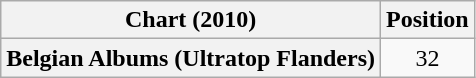<table class="wikitable plainrowheaders" style="text-align:center">
<tr>
<th scope="col">Chart (2010)</th>
<th scope="col">Position</th>
</tr>
<tr>
<th scope="row">Belgian Albums (Ultratop Flanders)</th>
<td>32</td>
</tr>
</table>
